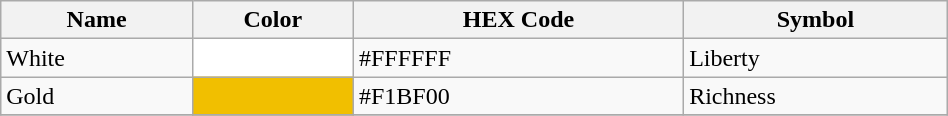<table class="wikitable sortable" style="width:50%">
<tr>
<th>Name</th>
<th width=100>Color</th>
<th>HEX Code</th>
<th>Symbol</th>
</tr>
<tr>
<td>White</td>
<td style = "background-color: #FFFFFF; color: #FFFFFF"></td>
<td>#FFFFFF</td>
<td>Liberty</td>
</tr>
<tr>
<td>Gold</td>
<td style = "background-color: #F1BF00; color: #F1BF00"></td>
<td>#F1BF00</td>
<td>Richness</td>
</tr>
<tr>
</tr>
</table>
